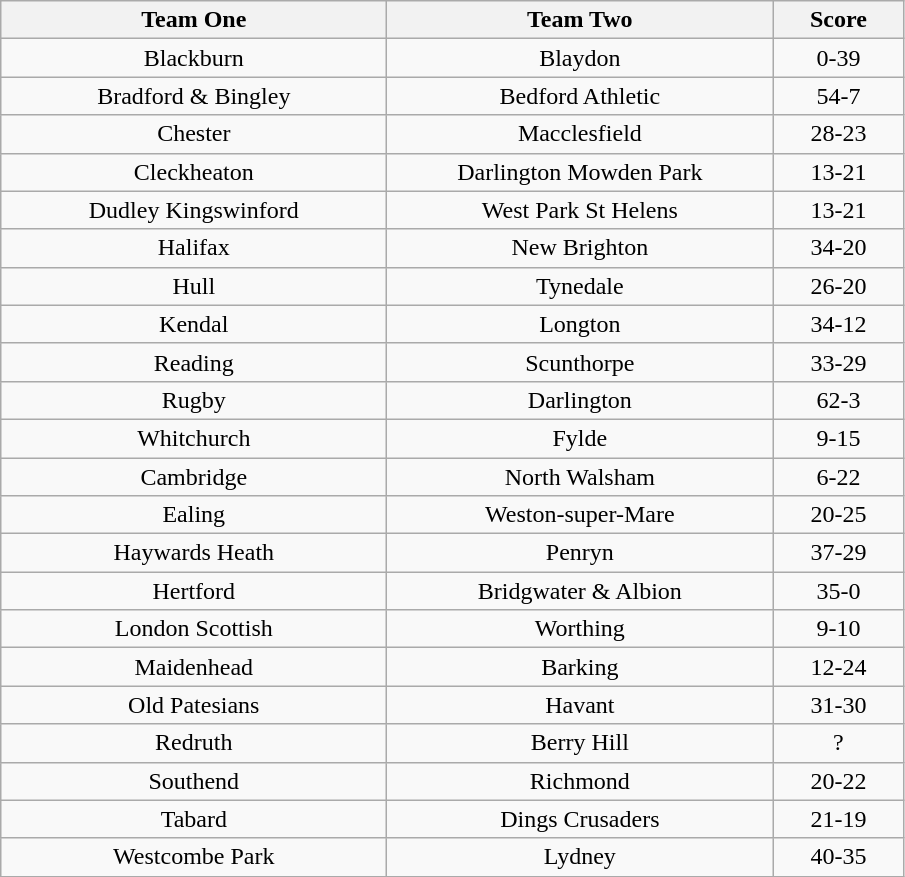<table class="wikitable" style="text-align: center">
<tr>
<th width=250>Team One</th>
<th width=250>Team Two</th>
<th width=80>Score</th>
</tr>
<tr>
<td>Blackburn</td>
<td>Blaydon</td>
<td>0-39</td>
</tr>
<tr>
<td>Bradford & Bingley</td>
<td>Bedford Athletic</td>
<td>54-7</td>
</tr>
<tr>
<td>Chester</td>
<td>Macclesfield</td>
<td>28-23</td>
</tr>
<tr>
<td>Cleckheaton</td>
<td>Darlington Mowden Park</td>
<td>13-21</td>
</tr>
<tr>
<td>Dudley Kingswinford</td>
<td>West Park St Helens</td>
<td>13-21</td>
</tr>
<tr>
<td>Halifax</td>
<td>New Brighton</td>
<td>34-20</td>
</tr>
<tr>
<td>Hull</td>
<td>Tynedale</td>
<td>26-20</td>
</tr>
<tr>
<td>Kendal</td>
<td>Longton</td>
<td>34-12</td>
</tr>
<tr>
<td>Reading</td>
<td>Scunthorpe</td>
<td>33-29</td>
</tr>
<tr>
<td>Rugby</td>
<td>Darlington</td>
<td>62-3</td>
</tr>
<tr>
<td>Whitchurch</td>
<td>Fylde</td>
<td>9-15</td>
</tr>
<tr>
<td>Cambridge</td>
<td>North Walsham</td>
<td>6-22</td>
</tr>
<tr>
<td>Ealing</td>
<td>Weston-super-Mare</td>
<td>20-25</td>
</tr>
<tr>
<td>Haywards Heath</td>
<td>Penryn</td>
<td>37-29</td>
</tr>
<tr>
<td>Hertford</td>
<td>Bridgwater & Albion</td>
<td>35-0</td>
</tr>
<tr>
<td>London Scottish</td>
<td>Worthing</td>
<td>9-10</td>
</tr>
<tr>
<td>Maidenhead</td>
<td>Barking</td>
<td>12-24</td>
</tr>
<tr>
<td>Old Patesians</td>
<td>Havant</td>
<td>31-30</td>
</tr>
<tr>
<td>Redruth</td>
<td>Berry Hill</td>
<td>?</td>
</tr>
<tr>
<td>Southend</td>
<td>Richmond</td>
<td>20-22</td>
</tr>
<tr>
<td>Tabard</td>
<td>Dings Crusaders</td>
<td>21-19</td>
</tr>
<tr>
<td>Westcombe Park</td>
<td>Lydney</td>
<td>40-35</td>
</tr>
</table>
